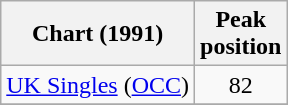<table class="wikitable">
<tr>
<th align="left">Chart (1991)</th>
<th align="left">Peak<br>position</th>
</tr>
<tr>
<td><a href='#'>UK Singles</a> (<a href='#'>OCC</a>)</td>
<td align="center">82</td>
</tr>
<tr>
</tr>
</table>
